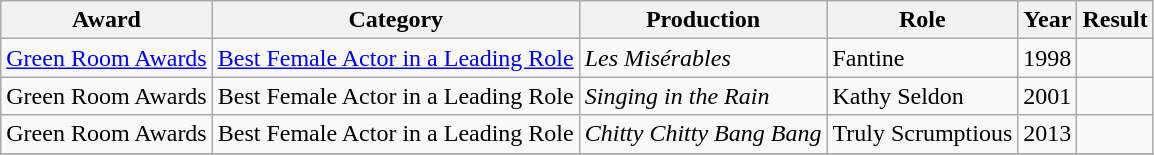<table class="wikitable">
<tr>
<th>Award</th>
<th>Category</th>
<th>Production</th>
<th>Role</th>
<th>Year</th>
<th>Result</th>
</tr>
<tr>
<td><a href='#'>Green Room Awards</a></td>
<td><a href='#'>Best Female Actor in a Leading Role</a></td>
<td><em>Les Misérables</em></td>
<td>Fantine</td>
<td>1998</td>
<td></td>
</tr>
<tr>
<td>Green Room Awards</td>
<td>Best Female Actor in a Leading Role</td>
<td><em>Singing in the Rain</em></td>
<td>Kathy Seldon</td>
<td>2001</td>
<td></td>
</tr>
<tr>
<td>Green Room Awards</td>
<td>Best Female Actor in a Leading Role</td>
<td><em>Chitty Chitty Bang Bang</em></td>
<td>Truly Scrumptious</td>
<td>2013</td>
<td></td>
</tr>
<tr>
</tr>
</table>
